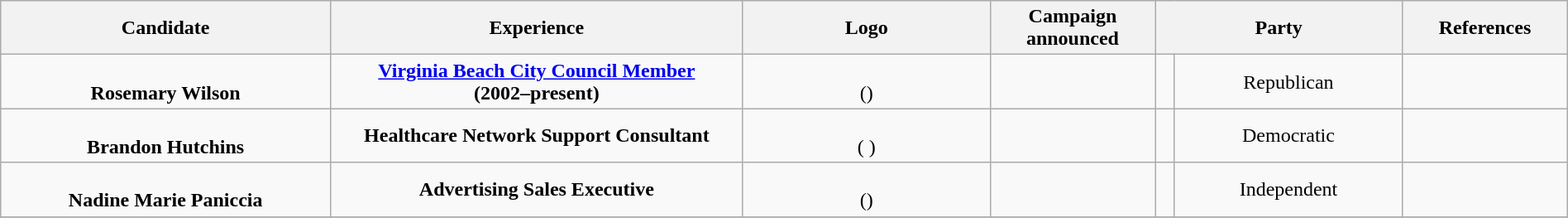<table class="wikitable sortable" style="text-align: center; width: 100%;">
<tr>
<th scope="col" align="center" style="width: 20%;">Candidate</th>
<th scope="col" align="center" style="width: 25%;">Experience</th>
<th scope="col" align="center" style="width: 15%;">Logo</th>
<th scope="col" align="center" style="width: 10%;">Campaign announced</th>
<th scope="col" align="center" style="width: 15%;" colspan="2" class="unsortable">Party<br></th>
<th scope="col" align="center" style="width: 10%;">References</th>
</tr>
<tr>
<td><br><strong>Rosemary Wilson</strong></td>
<td><strong><a href='#'>Virginia Beach City Council Member</a><br>(2002–present)</strong></td>
<td><br>()</td>
<td></td>
<td bgcolor=></td>
<td>Republican</td>
<td></td>
</tr>
<tr>
<td><br><strong>Brandon Hutchins</strong></td>
<td><strong>Healthcare Network Support Consultant</strong></td>
<td><br>( )</td>
<td></td>
<td bgcolor=></td>
<td>Democratic</td>
<td></td>
</tr>
<tr>
<td><br><strong>Nadine Marie Paniccia</strong></td>
<td><strong>Advertising Sales Executive</strong></td>
<td><br>()</td>
<td></td>
<td bgcolor=></td>
<td>Independent</td>
<td></td>
</tr>
<tr>
</tr>
</table>
